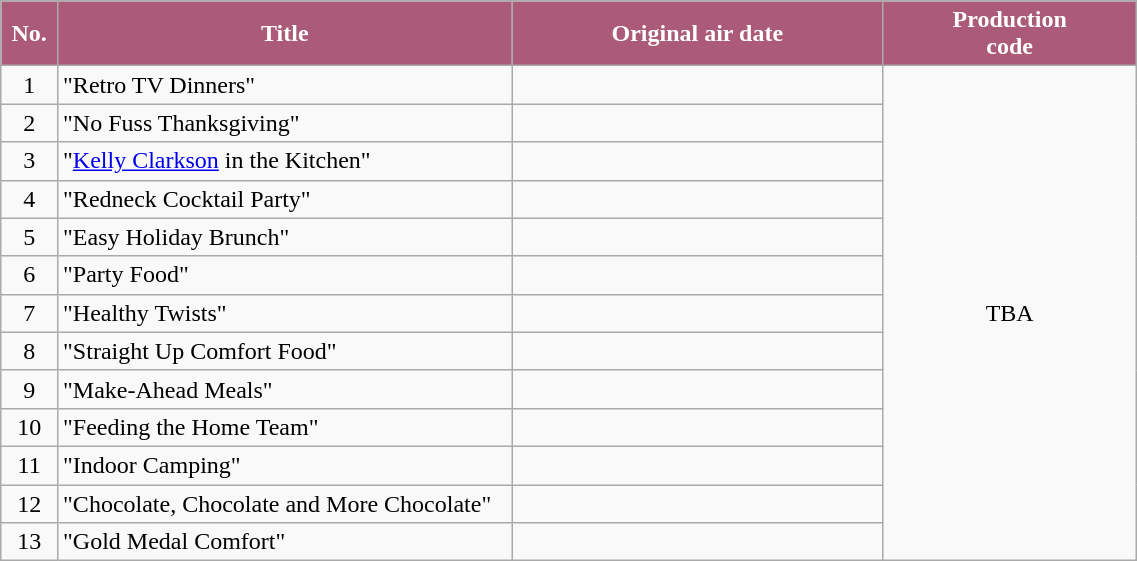<table class="wikitable plainrowheaders" style="width:60%;">
<tr>
<th style="background-color: #ab5b78; color: #FFFFFF;" width=5%>No.</th>
<th style="background-color: #ab5b78; color: #FFFFFF;" width=40%>Title</th>
<th style="background-color: #ab5b78; color: #FFFFFF;">Original air date</th>
<th style="background-color: #ab5b78; color: #FFFFFF;">Production<br>code</th>
</tr>
<tr>
<td align=center>1</td>
<td>"Retro TV Dinners"</td>
<td align=center></td>
<td align=center rowspan=13>TBA</td>
</tr>
<tr>
<td align=center>2</td>
<td>"No Fuss Thanksgiving"</td>
<td align=center></td>
</tr>
<tr>
<td align=center>3</td>
<td>"<a href='#'>Kelly Clarkson</a> in the Kitchen"</td>
<td align=center></td>
</tr>
<tr>
<td align=center>4</td>
<td>"Redneck Cocktail Party"</td>
<td align=center></td>
</tr>
<tr>
<td align=center>5</td>
<td>"Easy Holiday Brunch"</td>
<td align=center></td>
</tr>
<tr>
<td align=center>6</td>
<td>"Party Food"</td>
<td align=center></td>
</tr>
<tr>
<td align=center>7</td>
<td>"Healthy Twists"</td>
<td align=center></td>
</tr>
<tr>
<td align=center>8</td>
<td>"Straight Up Comfort Food"</td>
<td align=center></td>
</tr>
<tr>
<td align=center>9</td>
<td>"Make-Ahead Meals"</td>
<td align=center></td>
</tr>
<tr>
<td align=center>10</td>
<td>"Feeding the Home Team"</td>
<td align=center></td>
</tr>
<tr>
<td align=center>11</td>
<td>"Indoor Camping"</td>
<td align=center></td>
</tr>
<tr>
<td align=center>12</td>
<td>"Chocolate, Chocolate and More Chocolate"</td>
<td align=center></td>
</tr>
<tr>
<td align=center>13</td>
<td>"Gold Medal Comfort"</td>
<td align=center></td>
</tr>
</table>
